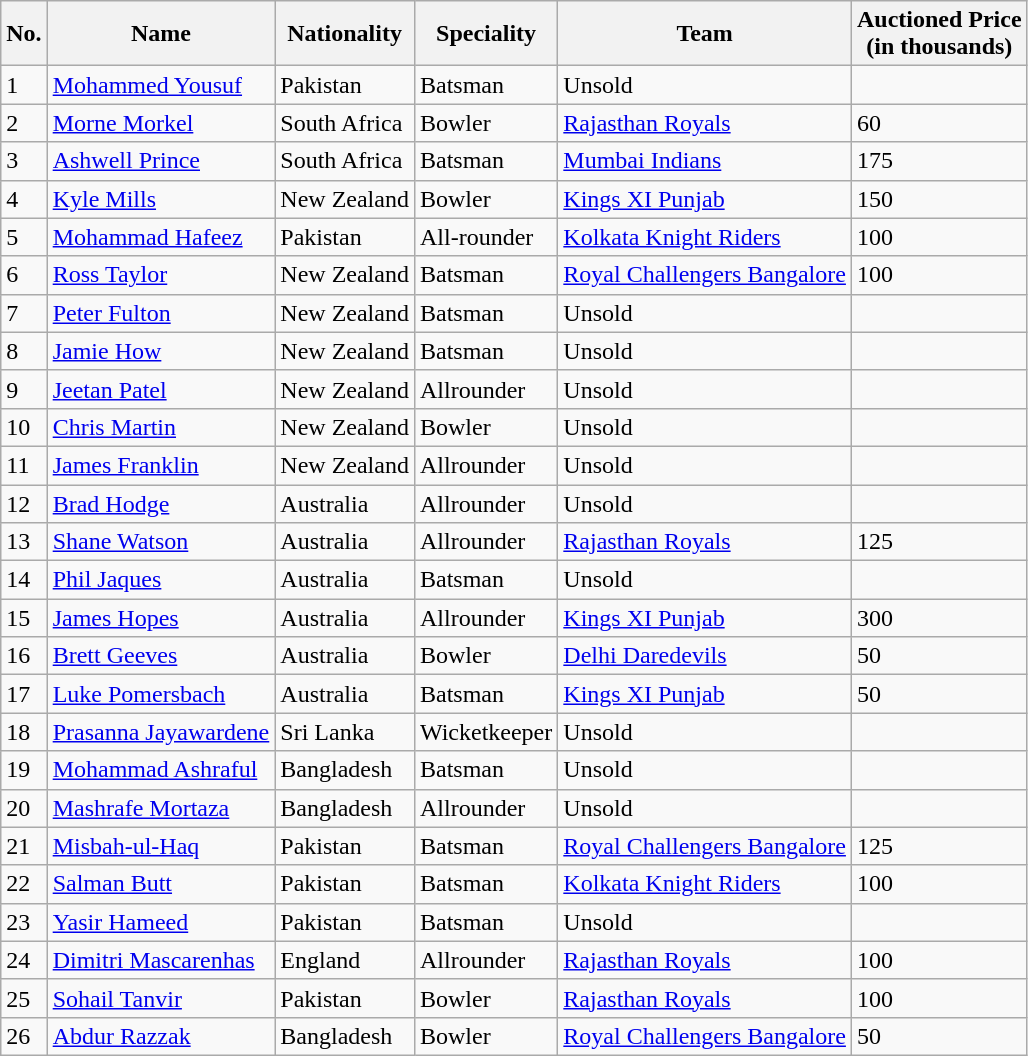<table class="wikitable collapsible sortable">
<tr>
<th scope="col">No.</th>
<th scope="col">Name</th>
<th scope="col">Nationality</th>
<th scope="col">Speciality</th>
<th scope="col">Team</th>
<th scope="col">Auctioned Price<br>(in  thousands)</th>
</tr>
<tr>
<td>1</td>
<td><a href='#'>Mohammed Yousuf</a></td>
<td> Pakistan</td>
<td>Batsman</td>
<td>Unsold</td>
<td></td>
</tr>
<tr>
<td>2</td>
<td><a href='#'>Morne Morkel</a></td>
<td> South Africa</td>
<td>Bowler</td>
<td><a href='#'>Rajasthan Royals</a></td>
<td>60</td>
</tr>
<tr>
<td>3</td>
<td><a href='#'>Ashwell Prince</a></td>
<td> South Africa</td>
<td>Batsman</td>
<td><a href='#'>Mumbai Indians</a></td>
<td>175</td>
</tr>
<tr>
<td>4</td>
<td><a href='#'>Kyle Mills</a></td>
<td> New Zealand</td>
<td>Bowler</td>
<td><a href='#'>Kings XI Punjab</a></td>
<td>150</td>
</tr>
<tr>
<td>5</td>
<td><a href='#'>Mohammad Hafeez</a></td>
<td> Pakistan</td>
<td>All-rounder</td>
<td><a href='#'>Kolkata Knight Riders</a></td>
<td>100</td>
</tr>
<tr>
<td>6</td>
<td><a href='#'>Ross Taylor</a></td>
<td> New Zealand</td>
<td>Batsman</td>
<td><a href='#'>Royal Challengers Bangalore</a></td>
<td>100</td>
</tr>
<tr>
<td>7</td>
<td><a href='#'>Peter Fulton</a></td>
<td> New Zealand</td>
<td>Batsman</td>
<td>Unsold</td>
<td></td>
</tr>
<tr>
<td>8</td>
<td><a href='#'>Jamie How</a></td>
<td> New Zealand</td>
<td>Batsman</td>
<td>Unsold</td>
<td></td>
</tr>
<tr>
<td>9</td>
<td><a href='#'>Jeetan Patel</a></td>
<td> New Zealand</td>
<td>Allrounder</td>
<td>Unsold</td>
<td></td>
</tr>
<tr>
<td>10</td>
<td><a href='#'>Chris Martin</a></td>
<td> New Zealand</td>
<td>Bowler</td>
<td>Unsold</td>
<td></td>
</tr>
<tr>
<td>11</td>
<td><a href='#'>James Franklin</a></td>
<td> New Zealand</td>
<td>Allrounder</td>
<td>Unsold</td>
<td></td>
</tr>
<tr>
<td>12</td>
<td><a href='#'>Brad Hodge</a></td>
<td> Australia</td>
<td>Allrounder</td>
<td>Unsold</td>
<td></td>
</tr>
<tr>
<td>13</td>
<td><a href='#'>Shane Watson</a></td>
<td> Australia</td>
<td>Allrounder</td>
<td><a href='#'>Rajasthan Royals</a></td>
<td>125</td>
</tr>
<tr>
<td>14</td>
<td><a href='#'>Phil Jaques</a></td>
<td> Australia</td>
<td>Batsman</td>
<td>Unsold</td>
<td></td>
</tr>
<tr>
<td>15</td>
<td><a href='#'>James Hopes</a></td>
<td> Australia</td>
<td>Allrounder</td>
<td><a href='#'>Kings XI Punjab</a></td>
<td>300</td>
</tr>
<tr>
<td>16</td>
<td><a href='#'>Brett Geeves</a></td>
<td> Australia</td>
<td>Bowler</td>
<td><a href='#'>Delhi Daredevils</a></td>
<td>50</td>
</tr>
<tr>
<td>17</td>
<td><a href='#'>Luke Pomersbach</a></td>
<td> Australia</td>
<td>Batsman</td>
<td><a href='#'>Kings XI Punjab</a></td>
<td>50</td>
</tr>
<tr>
<td>18</td>
<td><a href='#'>Prasanna Jayawardene</a></td>
<td> Sri Lanka</td>
<td>Wicketkeeper</td>
<td>Unsold</td>
<td></td>
</tr>
<tr>
<td>19</td>
<td><a href='#'>Mohammad Ashraful</a></td>
<td> Bangladesh</td>
<td>Batsman</td>
<td>Unsold</td>
<td></td>
</tr>
<tr>
<td>20</td>
<td><a href='#'>Mashrafe Mortaza</a></td>
<td> Bangladesh</td>
<td>Allrounder</td>
<td>Unsold</td>
<td></td>
</tr>
<tr>
<td>21</td>
<td><a href='#'>Misbah-ul-Haq</a></td>
<td> Pakistan</td>
<td>Batsman</td>
<td><a href='#'>Royal Challengers Bangalore</a></td>
<td>125</td>
</tr>
<tr>
<td>22</td>
<td><a href='#'>Salman Butt</a></td>
<td> Pakistan</td>
<td>Batsman</td>
<td><a href='#'>Kolkata Knight Riders</a></td>
<td>100</td>
</tr>
<tr>
<td>23</td>
<td><a href='#'>Yasir Hameed</a></td>
<td> Pakistan</td>
<td>Batsman</td>
<td>Unsold</td>
<td></td>
</tr>
<tr>
<td>24</td>
<td><a href='#'>Dimitri Mascarenhas</a></td>
<td> England</td>
<td>Allrounder</td>
<td><a href='#'>Rajasthan Royals</a></td>
<td>100</td>
</tr>
<tr>
<td>25</td>
<td><a href='#'>Sohail Tanvir</a></td>
<td> Pakistan</td>
<td>Bowler</td>
<td><a href='#'>Rajasthan Royals</a></td>
<td>100</td>
</tr>
<tr>
<td>26</td>
<td><a href='#'>Abdur Razzak</a></td>
<td> Bangladesh</td>
<td>Bowler</td>
<td><a href='#'>Royal Challengers Bangalore</a></td>
<td>50</td>
</tr>
</table>
